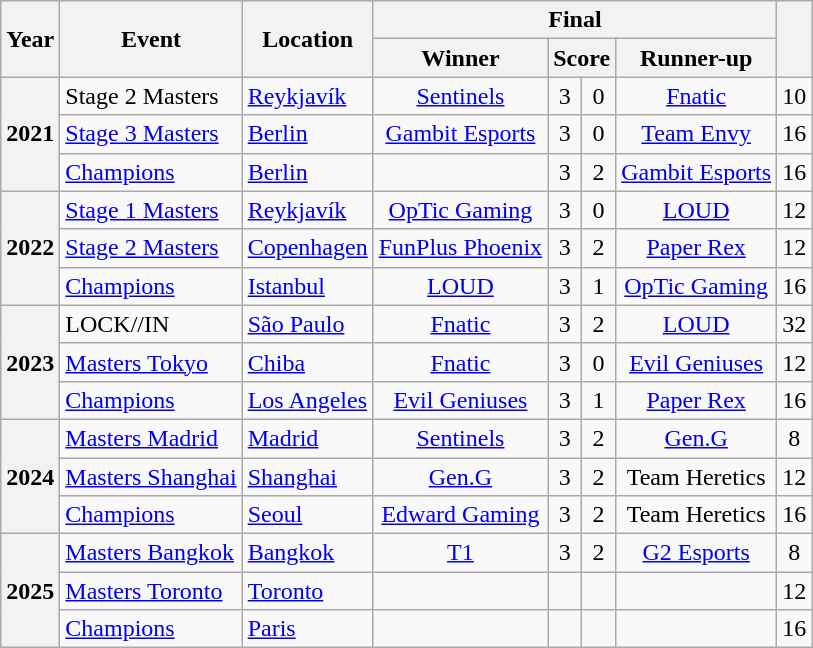<table class="wikitable" style="text-align: center">
<tr>
<th rowspan="2">Year</th>
<th rowspan="2">Event</th>
<th rowspan="2">Location</th>
<th colspan="4">Final</th>
<th rowspan="2"></th>
</tr>
<tr>
<th>Winner</th>
<th colspan="2">Score</th>
<th>Runner-up</th>
</tr>
<tr align="center">
<th rowspan="3">2021</th>
<td style="text-align: left">Stage 2 Masters</td>
<td style="text-align: left"><a href='#'>Reykjavík</a></td>
<td><a href='#'>Sentinels</a></td>
<td style="text-align:center">3</td>
<td style="text-align:center">0</td>
<td><a href='#'>Fnatic</a></td>
<td>10</td>
</tr>
<tr>
<td style="text-align: left"><a href='#'>Stage 3 Masters</a></td>
<td style="text-align: left"><a href='#'>Berlin</a></td>
<td><a href='#'>Gambit Esports</a></td>
<td>3</td>
<td>0</td>
<td><a href='#'>Team Envy</a></td>
<td>16</td>
</tr>
<tr>
<td style="text-align: left"><a href='#'>Champions</a></td>
<td style="text-align: left"><a href='#'>Berlin</a></td>
<td></td>
<td>3</td>
<td>2</td>
<td><a href='#'>Gambit Esports</a></td>
<td>16</td>
</tr>
<tr>
<th rowspan="3">2022</th>
<td style="text-align: left"><a href='#'>Stage 1 Masters</a></td>
<td style="text-align: left"><a href='#'>Reykjavík</a></td>
<td><a href='#'>OpTic Gaming</a></td>
<td>3</td>
<td>0</td>
<td><a href='#'>LOUD</a></td>
<td>12</td>
</tr>
<tr>
<td style="text-align: left"><a href='#'>Stage 2 Masters</a></td>
<td style="text-align: left"><a href='#'>Copenhagen</a></td>
<td><a href='#'>FunPlus Phoenix</a></td>
<td>3</td>
<td>2</td>
<td><a href='#'>Paper Rex</a></td>
<td>12</td>
</tr>
<tr>
<td style="text-align: left"><a href='#'>Champions</a></td>
<td style="text-align: left"><a href='#'>Istanbul</a></td>
<td><a href='#'>LOUD</a></td>
<td>3</td>
<td>1</td>
<td><a href='#'>OpTic Gaming</a></td>
<td>16</td>
</tr>
<tr>
<th rowspan="3">2023</th>
<td style="text-align: left">LOCK//IN</td>
<td style="text-align: left"><a href='#'>São Paulo</a></td>
<td><a href='#'>Fnatic</a></td>
<td>3</td>
<td>2</td>
<td><a href='#'>LOUD</a></td>
<td>32</td>
</tr>
<tr>
<td style="text-align: left"><a href='#'>Masters Tokyo</a></td>
<td style="text-align: left"><a href='#'>Chiba</a></td>
<td><a href='#'>Fnatic</a></td>
<td>3</td>
<td>0</td>
<td><a href='#'>Evil Geniuses</a></td>
<td>12</td>
</tr>
<tr align="center">
<td style="text-align: left"><a href='#'>Champions</a></td>
<td style="text-align: left"><a href='#'>Los Angeles</a></td>
<td><a href='#'>Evil Geniuses</a></td>
<td>3</td>
<td>1</td>
<td><a href='#'>Paper Rex</a></td>
<td>16</td>
</tr>
<tr>
<th rowspan="3">2024</th>
<td style="text-align: left"><a href='#'>Masters Madrid</a></td>
<td style="text-align: left"><a href='#'>Madrid</a></td>
<td><a href='#'>Sentinels</a></td>
<td>3</td>
<td>2</td>
<td><a href='#'>Gen.G</a></td>
<td>8</td>
</tr>
<tr>
<td style="text-align: left"><a href='#'>Masters Shanghai</a></td>
<td style="text-align: left"><a href='#'>Shanghai</a></td>
<td><a href='#'>Gen.G</a></td>
<td>3</td>
<td>2</td>
<td>Team Heretics</td>
<td>12</td>
</tr>
<tr>
<td style="text-align: left"><a href='#'>Champions</a></td>
<td style="text-align: left"><a href='#'>Seoul</a></td>
<td><a href='#'>Edward Gaming</a></td>
<td>3</td>
<td>2</td>
<td>Team Heretics</td>
<td>16</td>
</tr>
<tr>
<th rowspan="3">2025</th>
<td style="text-align: left"><a href='#'>Masters Bangkok</a></td>
<td style="text-align: left"><a href='#'>Bangkok</a></td>
<td><a href='#'>T1</a></td>
<td>3</td>
<td>2</td>
<td><a href='#'>G2 Esports</a></td>
<td>8</td>
</tr>
<tr>
<td style="text-align: left"><a href='#'>Masters Toronto</a></td>
<td style="text-align: left"><a href='#'>Toronto</a></td>
<td></td>
<td></td>
<td></td>
<td></td>
<td>12</td>
</tr>
<tr>
<td style="text-align: left"><a href='#'>Champions</a></td>
<td style="text-align: left"><a href='#'>Paris</a></td>
<td></td>
<td></td>
<td></td>
<td></td>
<td>16</td>
</tr>
</table>
